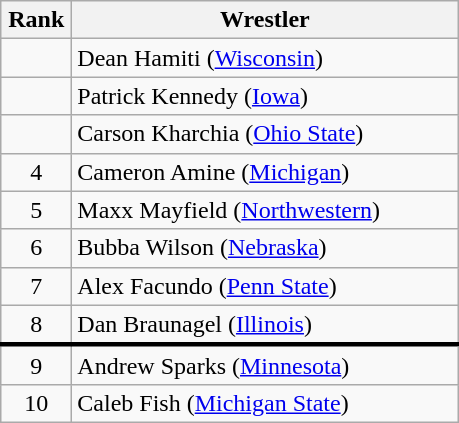<table class="wikitable" style="text-align: center;">
<tr>
<th width="40">Rank</th>
<th width="250">Wrestler</th>
</tr>
<tr>
<td></td>
<td align="left">Dean Hamiti (<a href='#'>Wisconsin</a>)</td>
</tr>
<tr>
<td></td>
<td align="left">Patrick Kennedy (<a href='#'>Iowa</a>)</td>
</tr>
<tr>
<td></td>
<td align="left">Carson Kharchia (<a href='#'>Ohio State</a>)</td>
</tr>
<tr>
<td>4</td>
<td align="left">Cameron Amine (<a href='#'>Michigan</a>)</td>
</tr>
<tr>
<td>5</td>
<td align="left">Maxx Mayfield (<a href='#'>Northwestern</a>)</td>
</tr>
<tr>
<td>6</td>
<td align="left">Bubba Wilson (<a href='#'>Nebraska</a>)</td>
</tr>
<tr>
<td>7</td>
<td align="left">Alex Facundo (<a href='#'>Penn State</a>)</td>
</tr>
<tr>
<td>8</td>
<td align="left">Dan Braunagel (<a href='#'>Illinois</a>)</td>
</tr>
<tr style="border-top:3px solid black">
<td>9</td>
<td align="left">Andrew Sparks (<a href='#'>Minnesota</a>)</td>
</tr>
<tr>
<td>10</td>
<td align="left">Caleb Fish (<a href='#'>Michigan State</a>)</td>
</tr>
</table>
